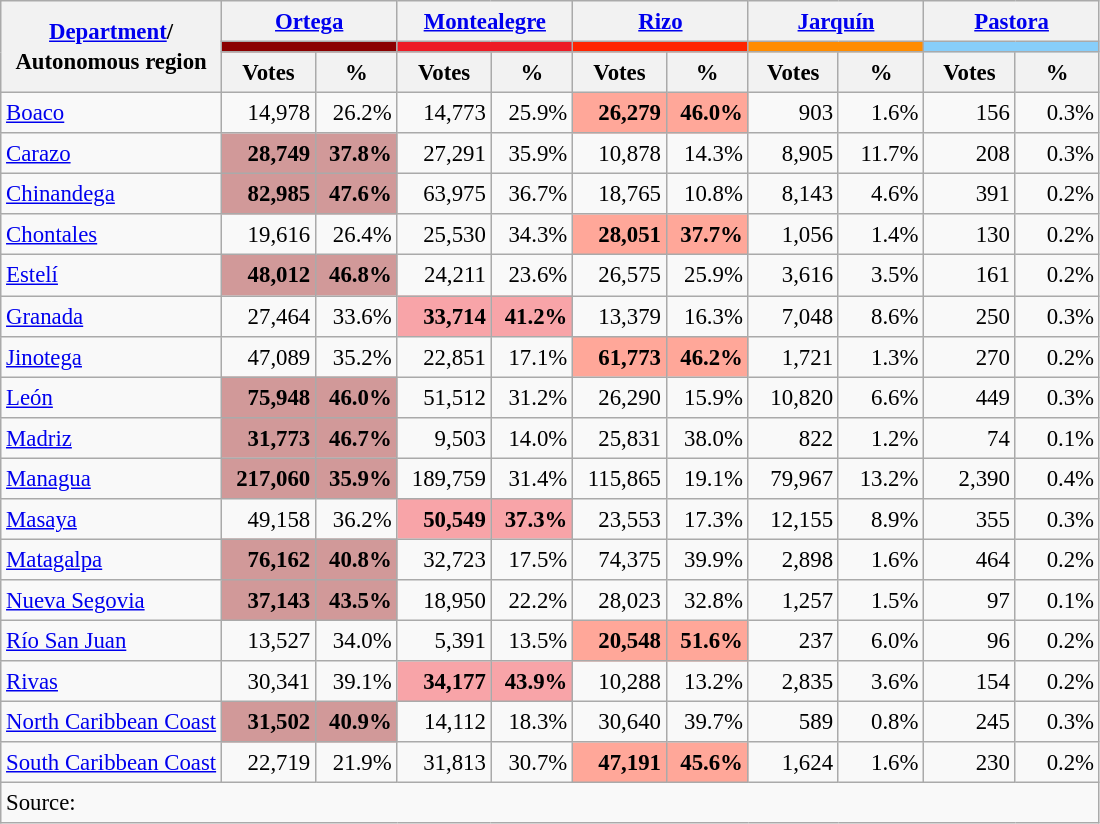<table class="wikitable sortable" style="text-align:right; font-size:95%; line-height:20px;">
<tr>
<th rowspan="3"><a href='#'>Department</a>/<br>Autonomous region</th>
<th colspan="2" width="110"><a href='#'>Ortega</a></th>
<th colspan="2" width="110"><a href='#'>Montealegre</a></th>
<th colspan="2" width="110"><a href='#'>Rizo</a></th>
<th colspan="2" width="110"><a href='#'>Jarquín</a></th>
<th colspan="2" width="110"><a href='#'>Pastora</a></th>
</tr>
<tr>
<th colspan="2" style="background:#8B0000;"></th>
<th colspan="2" style="background:#ed1b25;"></th>
<th colspan="2" style="background:#FF2400;"></th>
<th colspan="2" style="background:#FF8C00;"></th>
<th colspan="2" style="background:#87CEFA;"></th>
</tr>
<tr>
<th>Votes</th>
<th>%</th>
<th>Votes</th>
<th>%</th>
<th>Votes</th>
<th>%</th>
<th>Votes</th>
<th>%</th>
<th>Votes</th>
<th>%</th>
</tr>
<tr>
<td style="text-align:left;"><a href='#'>Boaco</a></td>
<td>14,978</td>
<td>26.2%</td>
<td>14,773</td>
<td>25.9%</td>
<td style="background:#ffa799;"><strong>26,279</strong></td>
<td style="background:#ffa799;"><strong>46.0%</strong></td>
<td>903</td>
<td>1.6%</td>
<td>156</td>
<td>0.3%</td>
</tr>
<tr>
<td style="text-align:left;"><a href='#'>Carazo</a></td>
<td style="background:#D19999;"><strong>28,749</strong></td>
<td style="background:#D19999;"><strong>37.8%</strong></td>
<td>27,291</td>
<td>35.9%</td>
<td>10,878</td>
<td>14.3%</td>
<td>8,905</td>
<td>11.7%</td>
<td>208</td>
<td>0.3%</td>
</tr>
<tr>
<td style="text-align:left;"><a href='#'>Chinandega</a></td>
<td style="background:#D19999;"><strong>82,985</strong></td>
<td style="background:#D19999;"><strong>47.6%</strong></td>
<td>63,975</td>
<td>36.7%</td>
<td>18,765</td>
<td>10.8%</td>
<td>8,143</td>
<td>4.6%</td>
<td>391</td>
<td>0.2%</td>
</tr>
<tr>
<td style="text-align:left;"><a href='#'>Chontales</a></td>
<td>19,616</td>
<td>26.4%</td>
<td>25,530</td>
<td>34.3%</td>
<td style="background:#ffa799;"><strong>28,051</strong></td>
<td style="background:#ffa799;"><strong>37.7%</strong></td>
<td>1,056</td>
<td>1.4%</td>
<td>130</td>
<td>0.2%</td>
</tr>
<tr>
<td style="text-align:left;"><a href='#'>Estelí</a></td>
<td style="background:#D19999;"><strong>48,012</strong></td>
<td style="background:#D19999;"><strong>46.8%</strong></td>
<td>24,211</td>
<td>23.6%</td>
<td>26,575</td>
<td>25.9%</td>
<td>3,616</td>
<td>3.5%</td>
<td>161</td>
<td>0.2%</td>
</tr>
<tr>
<td style="text-align:left;"><a href='#'>Granada</a></td>
<td>27,464</td>
<td>33.6%</td>
<td style="background:#f8a4a8;"><strong>33,714</strong></td>
<td style="background:#f8a4a8;"><strong>41.2%</strong></td>
<td>13,379</td>
<td>16.3%</td>
<td>7,048</td>
<td>8.6%</td>
<td>250</td>
<td>0.3%</td>
</tr>
<tr>
<td style="text-align:left;"><a href='#'>Jinotega</a></td>
<td>47,089</td>
<td>35.2%</td>
<td>22,851</td>
<td>17.1%</td>
<td style="background:#ffa799;"><strong>61,773</strong></td>
<td style="background:#ffa799;"><strong>46.2%</strong></td>
<td>1,721</td>
<td>1.3%</td>
<td>270</td>
<td>0.2%</td>
</tr>
<tr>
<td style="text-align:left;"><a href='#'>León</a></td>
<td style="background:#D19999;"><strong>75,948</strong></td>
<td style="background:#D19999;"><strong>46.0%</strong></td>
<td>51,512</td>
<td>31.2%</td>
<td>26,290</td>
<td>15.9%</td>
<td>10,820</td>
<td>6.6%</td>
<td>449</td>
<td>0.3%</td>
</tr>
<tr>
<td style="text-align:left;"><a href='#'>Madriz</a></td>
<td style="background:#D19999;"><strong>31,773</strong></td>
<td style="background:#D19999;"><strong>46.7%</strong></td>
<td>9,503</td>
<td>14.0%</td>
<td>25,831</td>
<td>38.0%</td>
<td>822</td>
<td>1.2%</td>
<td>74</td>
<td>0.1%</td>
</tr>
<tr>
<td style="text-align:left;"><a href='#'>Managua</a></td>
<td style="background:#D19999;"><strong>217,060</strong></td>
<td style="background:#D19999;"><strong>35.9%</strong></td>
<td>189,759</td>
<td>31.4%</td>
<td>115,865</td>
<td>19.1%</td>
<td>79,967</td>
<td>13.2%</td>
<td>2,390</td>
<td>0.4%</td>
</tr>
<tr>
<td style="text-align:left;"><a href='#'>Masaya</a></td>
<td>49,158</td>
<td>36.2%</td>
<td style="background:#f8a4a8;"><strong>50,549</strong></td>
<td style="background:#f8a4a8;"><strong>37.3%</strong></td>
<td>23,553</td>
<td>17.3%</td>
<td>12,155</td>
<td>8.9%</td>
<td>355</td>
<td>0.3%</td>
</tr>
<tr>
<td style="text-align:left;"><a href='#'>Matagalpa</a></td>
<td style="background:#D19999;"><strong>76,162</strong></td>
<td style="background:#D19999;"><strong>40.8%</strong></td>
<td>32,723</td>
<td>17.5%</td>
<td>74,375</td>
<td>39.9%</td>
<td>2,898</td>
<td>1.6%</td>
<td>464</td>
<td>0.2%</td>
</tr>
<tr>
<td style="text-align:left;"><a href='#'>Nueva Segovia</a></td>
<td style="background:#D19999;"><strong>37,143</strong></td>
<td style="background:#D19999;"><strong>43.5%</strong></td>
<td>18,950</td>
<td>22.2%</td>
<td>28,023</td>
<td>32.8%</td>
<td>1,257</td>
<td>1.5%</td>
<td>97</td>
<td>0.1%</td>
</tr>
<tr>
<td style="text-align:left;"><a href='#'>Río San Juan</a></td>
<td>13,527</td>
<td>34.0%</td>
<td>5,391</td>
<td>13.5%</td>
<td style="background:#ffa799;"><strong>20,548</strong></td>
<td style="background:#ffa799;"><strong>51.6%</strong></td>
<td>237</td>
<td>6.0%</td>
<td>96</td>
<td>0.2%</td>
</tr>
<tr>
<td style="text-align:left;"><a href='#'>Rivas</a></td>
<td>30,341</td>
<td>39.1%</td>
<td style="background:#f8a4a8;"><strong>34,177</strong></td>
<td style="background:#f8a4a8;"><strong>43.9%</strong></td>
<td>10,288</td>
<td>13.2%</td>
<td>2,835</td>
<td>3.6%</td>
<td>154</td>
<td>0.2%</td>
</tr>
<tr>
<td style="text-align:left;"><a href='#'>North Caribbean Coast</a></td>
<td style="background:#D19999;"><strong>31,502</strong></td>
<td style="background:#D19999;"><strong>40.9%</strong></td>
<td>14,112</td>
<td>18.3%</td>
<td>30,640</td>
<td>39.7%</td>
<td>589</td>
<td>0.8%</td>
<td>245</td>
<td>0.3%</td>
</tr>
<tr>
<td style="text-align:left;"><a href='#'>South Caribbean Coast</a></td>
<td>22,719</td>
<td>21.9%</td>
<td>31,813</td>
<td>30.7%</td>
<td style="background:#ffa799;"><strong>47,191</strong></td>
<td style="background:#ffa799;"><strong>45.6%</strong></td>
<td>1,624</td>
<td>1.6%</td>
<td>230</td>
<td>0.2%</td>
</tr>
<tr class="sortbottom">
<td align=left colspan="11">Source: </td>
</tr>
</table>
